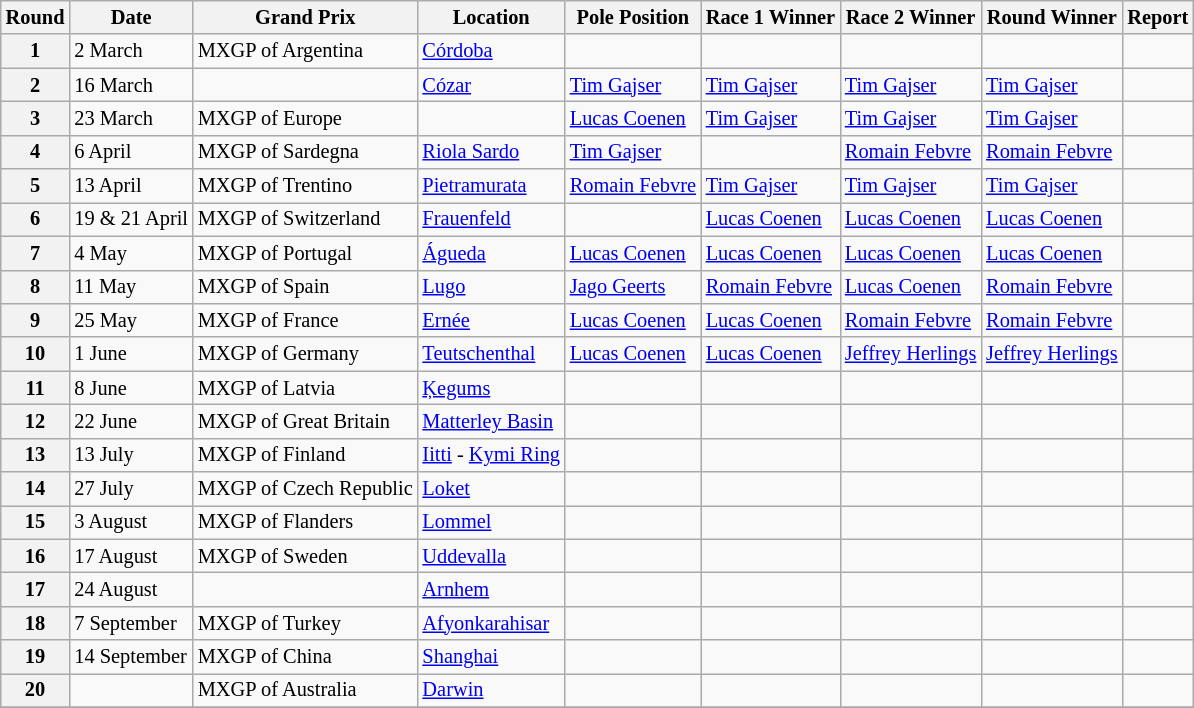<table class="wikitable" style="font-size: 85%;">
<tr>
<th>Round</th>
<th>Date</th>
<th>Grand Prix</th>
<th>Location</th>
<th>Pole Position</th>
<th>Race 1 Winner</th>
<th>Race 2 Winner</th>
<th>Round Winner</th>
<th>Report</th>
</tr>
<tr>
<th>1</th>
<td>2 March</td>
<td> MXGP of Argentina</td>
<td><a href='#'>Córdoba</a></td>
<td></td>
<td></td>
<td></td>
<td></td>
<td></td>
</tr>
<tr>
<th>2</th>
<td>16 March</td>
<td></td>
<td><a href='#'>Cózar</a></td>
<td> <a href='#'>Tim Gajser</a></td>
<td> <a href='#'>Tim Gajser</a></td>
<td> <a href='#'>Tim Gajser</a></td>
<td> <a href='#'>Tim Gajser</a></td>
<td></td>
</tr>
<tr>
<th>3</th>
<td>23 March</td>
<td> MXGP of Europe</td>
<td></td>
<td> <a href='#'>Lucas Coenen</a></td>
<td> <a href='#'>Tim Gajser</a></td>
<td> <a href='#'>Tim Gajser</a></td>
<td> <a href='#'>Tim Gajser</a></td>
<td></td>
</tr>
<tr>
<th>4</th>
<td>6 April</td>
<td> MXGP of Sardegna</td>
<td><a href='#'>Riola Sardo</a></td>
<td> <a href='#'>Tim Gajser</a></td>
<td></td>
<td> <a href='#'>Romain Febvre</a></td>
<td> <a href='#'>Romain Febvre</a></td>
<td></td>
</tr>
<tr>
<th>5</th>
<td>13 April</td>
<td> MXGP of Trentino</td>
<td><a href='#'>Pietramurata</a></td>
<td> <a href='#'>Romain Febvre</a></td>
<td> <a href='#'>Tim Gajser</a></td>
<td> <a href='#'>Tim Gajser</a></td>
<td> <a href='#'>Tim Gajser</a></td>
<td></td>
</tr>
<tr>
<th>6</th>
<td>19 & 21 April</td>
<td> MXGP of Switzerland</td>
<td><a href='#'>Frauenfeld</a></td>
<td></td>
<td> <a href='#'>Lucas Coenen</a></td>
<td> <a href='#'>Lucas Coenen</a></td>
<td> <a href='#'>Lucas Coenen</a></td>
<td></td>
</tr>
<tr>
<th>7</th>
<td>4 May</td>
<td> MXGP of Portugal</td>
<td><a href='#'>Águeda</a></td>
<td> <a href='#'>Lucas Coenen</a></td>
<td> <a href='#'>Lucas Coenen</a></td>
<td> <a href='#'>Lucas Coenen</a></td>
<td> <a href='#'>Lucas Coenen</a></td>
<td></td>
</tr>
<tr>
<th>8</th>
<td>11 May</td>
<td> MXGP of Spain</td>
<td><a href='#'>Lugo</a></td>
<td> <a href='#'>Jago Geerts</a></td>
<td> <a href='#'>Romain Febvre</a></td>
<td> <a href='#'>Lucas Coenen</a></td>
<td> <a href='#'>Romain Febvre</a></td>
<td></td>
</tr>
<tr>
<th>9</th>
<td>25 May</td>
<td> MXGP of France</td>
<td><a href='#'>Ernée</a></td>
<td> <a href='#'>Lucas Coenen</a></td>
<td> <a href='#'>Lucas Coenen</a></td>
<td> <a href='#'>Romain Febvre</a></td>
<td> <a href='#'>Romain Febvre</a></td>
<td></td>
</tr>
<tr>
<th>10</th>
<td>1 June</td>
<td> MXGP of Germany</td>
<td><a href='#'>Teutschenthal</a></td>
<td> <a href='#'>Lucas Coenen</a></td>
<td> <a href='#'>Lucas Coenen</a></td>
<td> <a href='#'>Jeffrey Herlings</a></td>
<td> <a href='#'>Jeffrey Herlings</a></td>
<td></td>
</tr>
<tr>
<th>11</th>
<td>8 June</td>
<td> MXGP of Latvia</td>
<td><a href='#'>Ķegums</a></td>
<td></td>
<td></td>
<td></td>
<td></td>
<td></td>
</tr>
<tr>
<th>12</th>
<td>22 June</td>
<td> MXGP of Great Britain</td>
<td><a href='#'>Matterley Basin</a></td>
<td></td>
<td></td>
<td></td>
<td></td>
<td></td>
</tr>
<tr>
<th>13</th>
<td>13 July</td>
<td> MXGP of Finland</td>
<td><a href='#'>Iitti</a> - <a href='#'>Kymi Ring</a></td>
<td></td>
<td></td>
<td></td>
<td></td>
<td></td>
</tr>
<tr>
<th>14</th>
<td>27 July</td>
<td> MXGP of Czech Republic</td>
<td><a href='#'>Loket</a></td>
<td></td>
<td></td>
<td></td>
<td></td>
<td></td>
</tr>
<tr>
<th>15</th>
<td>3 August</td>
<td> MXGP of Flanders</td>
<td><a href='#'>Lommel</a></td>
<td></td>
<td></td>
<td></td>
<td></td>
<td></td>
</tr>
<tr>
<th>16</th>
<td>17 August</td>
<td> MXGP of Sweden</td>
<td><a href='#'>Uddevalla</a></td>
<td></td>
<td></td>
<td></td>
<td></td>
<td></td>
</tr>
<tr>
<th>17</th>
<td>24 August</td>
<td></td>
<td><a href='#'>Arnhem</a></td>
<td></td>
<td></td>
<td></td>
<td></td>
<td></td>
</tr>
<tr>
<th>18</th>
<td>7 September</td>
<td> MXGP of Turkey</td>
<td><a href='#'>Afyonkarahisar</a></td>
<td></td>
<td></td>
<td></td>
<td></td>
<td></td>
</tr>
<tr>
<th>19</th>
<td>14 September</td>
<td> MXGP of China</td>
<td><a href='#'>Shanghai</a></td>
<td></td>
<td></td>
<td></td>
<td></td>
<td></td>
</tr>
<tr>
<th>20</th>
<td></td>
<td> MXGP of Australia</td>
<td><a href='#'>Darwin</a></td>
<td></td>
<td></td>
<td></td>
<td></td>
<td></td>
</tr>
<tr>
</tr>
</table>
